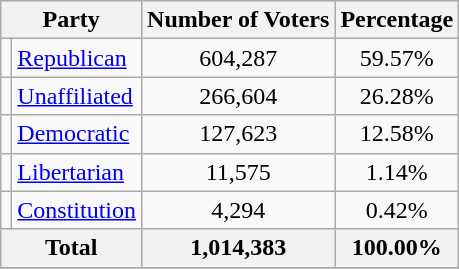<table class="wikitable sortable">
<tr>
<th colspan = 2>Party</th>
<th>Number of Voters</th>
<th>Percentage</th>
</tr>
<tr>
<td></td>
<td><a href='#'>Republican</a></td>
<td style="text-align:center;">604,287</td>
<td style="text-align:center;">59.57%</td>
</tr>
<tr>
<td></td>
<td><a href='#'>Unaffiliated</a></td>
<td style="text-align:center;">266,604</td>
<td style="text-align:center;">26.28%</td>
</tr>
<tr>
<td></td>
<td><a href='#'>Democratic</a></td>
<td style="text-align:center;">127,623</td>
<td style="text-align:center;">12.58%</td>
</tr>
<tr>
<td></td>
<td><a href='#'>Libertarian</a></td>
<td style="text-align:center;">11,575</td>
<td style="text-align:center;">1.14%</td>
</tr>
<tr>
<td></td>
<td><a href='#'>Constitution</a></td>
<td style="text-align:center;">4,294</td>
<td style="text-align:center;">0.42%</td>
</tr>
<tr>
<th colspan="2">Total</th>
<th style="text-align:center;">1,014,383</th>
<th style="text-align:center;">100.00%</th>
</tr>
<tr>
</tr>
</table>
